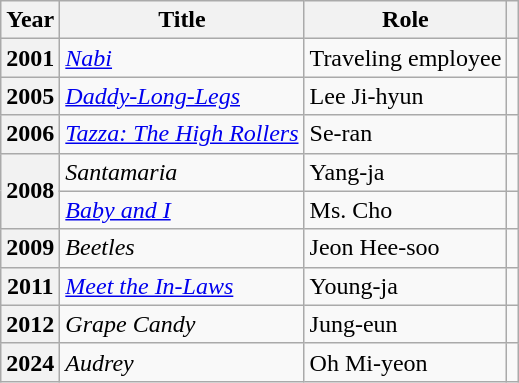<table class="wikitable plainrowheaders sortable">
<tr>
<th scope="col">Year</th>
<th scope="col">Title</th>
<th scope="col">Role</th>
<th scope="col" class="unsortable"></th>
</tr>
<tr>
<th scope="row">2001</th>
<td><em><a href='#'>Nabi</a></em></td>
<td>Traveling employee</td>
<td></td>
</tr>
<tr>
<th scope="row">2005</th>
<td><em><a href='#'>Daddy-Long-Legs</a></em></td>
<td>Lee Ji-hyun</td>
<td></td>
</tr>
<tr>
<th scope="row">2006</th>
<td><em><a href='#'>Tazza: The High Rollers</a></em></td>
<td>Se-ran</td>
<td></td>
</tr>
<tr>
<th scope="row" rowspan="2">2008</th>
<td><em>Santamaria</em></td>
<td>Yang-ja</td>
<td></td>
</tr>
<tr>
<td><em><a href='#'>Baby and I</a></em></td>
<td>Ms. Cho</td>
<td></td>
</tr>
<tr>
<th scope="row">2009</th>
<td><em>Beetles</em></td>
<td>Jeon Hee-soo</td>
<td></td>
</tr>
<tr>
<th scope="row">2011</th>
<td><em><a href='#'>Meet the In-Laws</a></em></td>
<td>Young-ja</td>
<td></td>
</tr>
<tr>
<th scope="row">2012</th>
<td><em>Grape Candy</em></td>
<td>Jung-eun</td>
<td></td>
</tr>
<tr>
<th scope="row">2024</th>
<td><em>Audrey</em></td>
<td>Oh Mi-yeon</td>
<td style="text-align:center"></td>
</tr>
</table>
